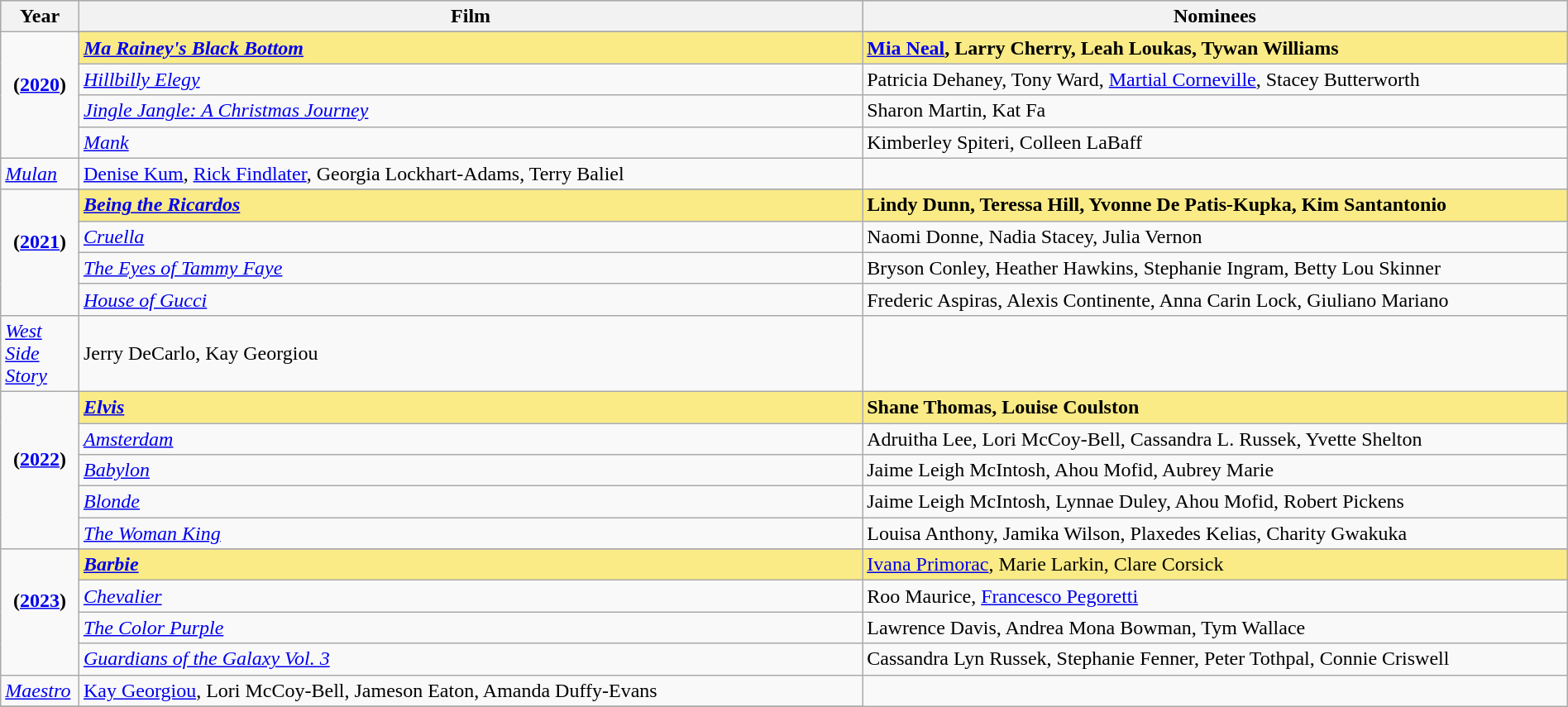<table class="wikitable" style="width:100%">
<tr bgcolor="#bebebe">
<th width="5%">Year</th>
<th width="50%">Film</th>
<th width="45%">Nominees</th>
</tr>
<tr>
<td rowspan=6 style="text-align:center"><strong>(<a href='#'>2020</a>)</strong><br> <br> </td>
</tr>
<tr>
</tr>
<tr style="background:#FAEB86">
<td><strong><em><a href='#'>Ma Rainey's Black Bottom</a></em></strong></td>
<td><strong><a href='#'>Mia Neal</a>, Larry Cherry, Leah Loukas, Tywan Williams</strong></td>
</tr>
<tr>
<td><em><a href='#'>Hillbilly Elegy</a></em></td>
<td>Patricia Dehaney, Tony Ward, <a href='#'>Martial Corneville</a>, Stacey Butterworth</td>
</tr>
<tr>
<td><em><a href='#'>Jingle Jangle: A Christmas Journey</a></em></td>
<td>Sharon Martin, Kat Fa</td>
</tr>
<tr>
<td><em><a href='#'>Mank</a></em></td>
<td>Kimberley Spiteri, Colleen LaBaff</td>
</tr>
<tr>
<td><em><a href='#'>Mulan</a></em></td>
<td><a href='#'>Denise Kum</a>, <a href='#'>Rick Findlater</a>, Georgia Lockhart-Adams, Terry Baliel</td>
</tr>
<tr>
<td rowspan=6 style="text-align:center"><strong>(<a href='#'>2021</a>)</strong><br> <br> </td>
</tr>
<tr>
</tr>
<tr style="background:#FAEB86">
<td><strong><em><a href='#'>Being the Ricardos</a></em></strong></td>
<td><strong>Lindy Dunn, Teressa Hill, Yvonne De Patis-Kupka, Kim Santantonio</strong></td>
</tr>
<tr>
<td><em><a href='#'>Cruella</a></em></td>
<td>Naomi Donne, Nadia Stacey, Julia Vernon</td>
</tr>
<tr>
<td><em><a href='#'>The Eyes of Tammy Faye</a></em></td>
<td>Bryson Conley, Heather Hawkins, Stephanie Ingram, Betty Lou Skinner</td>
</tr>
<tr>
<td><em><a href='#'>House of Gucci</a></em></td>
<td>Frederic Aspiras, Alexis Continente, Anna Carin Lock, Giuliano Mariano</td>
</tr>
<tr>
<td><em><a href='#'>West Side Story</a></em></td>
<td>Jerry DeCarlo, Kay Georgiou</td>
</tr>
<tr>
<td rowspan=5 style="text-align:center"><strong>(<a href='#'>2022</a>)</strong><br><br></td>
<td style="background:#FAEB86"><strong><em><a href='#'>Elvis</a></em></strong></td>
<td style="background:#FAEB86"><strong>Shane Thomas, Louise Coulston</strong></td>
</tr>
<tr>
<td><em><a href='#'>Amsterdam</a></em></td>
<td>Adruitha Lee, Lori McCoy-Bell, Cassandra L. Russek, Yvette Shelton</td>
</tr>
<tr>
<td><em><a href='#'>Babylon</a></em></td>
<td>Jaime Leigh McIntosh, Ahou Mofid, Aubrey Marie</td>
</tr>
<tr>
<td><em><a href='#'>Blonde</a></em></td>
<td>Jaime Leigh McIntosh, Lynnae Duley, Ahou Mofid, Robert Pickens</td>
</tr>
<tr>
<td><em><a href='#'>The Woman King</a></em></td>
<td>Louisa Anthony, Jamika Wilson, Plaxedes Kelias, Charity Gwakuka</td>
</tr>
<tr>
<td rowspan=6 style="text-align:center"><strong>(<a href='#'>2023</a>)</strong><br><br></td>
</tr>
<tr>
</tr>
<tr style="background:#FAEB86">
<td><strong><em><a href='#'>Barbie</a></em></strong></td>
<td><a href='#'>Ivana Primorac</a>, Marie Larkin, Clare Corsick</td>
</tr>
<tr>
<td><em><a href='#'>Chevalier</a></em></td>
<td>Roo Maurice, <a href='#'>Francesco Pegoretti</a></td>
</tr>
<tr>
<td><em><a href='#'>The Color Purple</a></em></td>
<td>Lawrence Davis, Andrea Mona Bowman, Tym Wallace</td>
</tr>
<tr>
<td><em><a href='#'>Guardians of the Galaxy Vol. 3</a></em></td>
<td>Cassandra Lyn Russek, Stephanie Fenner, Peter Tothpal, Connie Criswell</td>
</tr>
<tr>
<td><em><a href='#'>Maestro</a></em></td>
<td><a href='#'>Kay Georgiou</a>, Lori McCoy-Bell, Jameson Eaton, Amanda Duffy-Evans</td>
</tr>
<tr>
</tr>
</table>
